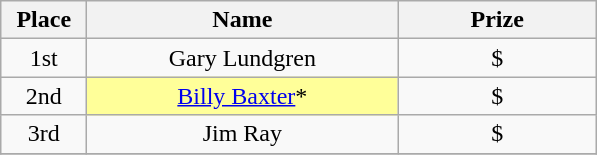<table class="wikitable">
<tr>
<th width="50">Place</th>
<th width="200">Name</th>
<th width="125">Prize</th>
</tr>
<tr>
<td align = "center">1st</td>
<td align = "center">Gary Lundgren</td>
<td align = "center">$</td>
</tr>
<tr>
<td align = "center">2nd</td>
<td align = "center" bgcolor="#FFFF99"><a href='#'>Billy Baxter</a>*</td>
<td align = "center">$</td>
</tr>
<tr>
<td align = "center">3rd</td>
<td align = "center">Jim Ray</td>
<td align = "center">$</td>
</tr>
<tr>
</tr>
</table>
